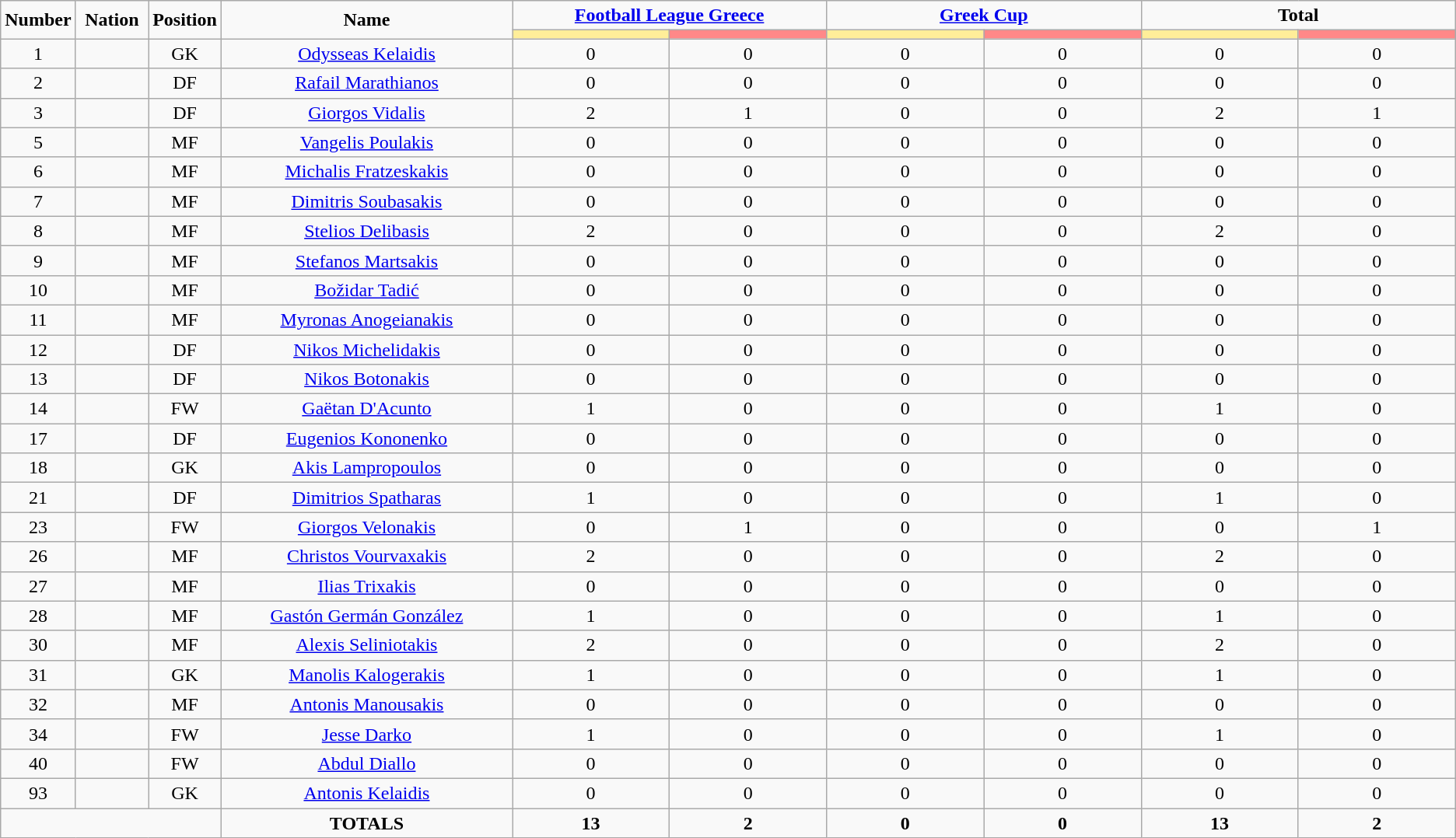<table class="wikitable" style="text-align:center;">
<tr>
<td rowspan="2"  style="width:5%; text-align:center;"><strong>Number</strong></td>
<td rowspan="2"  style="width:5%; text-align:center;"><strong>Nation</strong></td>
<td rowspan="2"  style="width:5%; text-align:center;"><strong>Position</strong></td>
<td rowspan="2"  style="width:20%; text-align:center;"><strong>Name</strong></td>
<td colspan="2" style="text-align:center;"><strong><a href='#'>Football League Greece</a></strong></td>
<td colspan="2" style="text-align:center;"><strong><a href='#'>Greek Cup</a></strong></td>
<td colspan="2" style="text-align:center;"><strong>Total</strong></td>
</tr>
<tr>
<th style="width:60px; background:#fe9;"></th>
<th style="width:60px; background:#ff8888;"></th>
<th style="width:60px; background:#fe9;"></th>
<th style="width:60px; background:#ff8888;"></th>
<th style="width:60px; background:#fe9;"></th>
<th style="width:60px; background:#ff8888;"></th>
</tr>
<tr>
<td>1</td>
<td></td>
<td>GK</td>
<td><a href='#'>Odysseas Kelaidis</a></td>
<td>0</td>
<td>0</td>
<td>0</td>
<td>0</td>
<td>0</td>
<td>0</td>
</tr>
<tr>
<td>2</td>
<td></td>
<td>DF</td>
<td><a href='#'>Rafail Marathianos</a></td>
<td>0</td>
<td>0</td>
<td>0</td>
<td>0</td>
<td>0</td>
<td>0</td>
</tr>
<tr>
<td>3</td>
<td></td>
<td>DF</td>
<td><a href='#'>Giorgos Vidalis</a></td>
<td>2</td>
<td>1</td>
<td>0</td>
<td>0</td>
<td>2</td>
<td>1</td>
</tr>
<tr>
<td>5</td>
<td></td>
<td>MF</td>
<td><a href='#'>Vangelis Poulakis</a></td>
<td>0</td>
<td>0</td>
<td>0</td>
<td>0</td>
<td>0</td>
<td>0</td>
</tr>
<tr>
<td>6</td>
<td></td>
<td>MF</td>
<td><a href='#'>Michalis Fratzeskakis</a></td>
<td>0</td>
<td>0</td>
<td>0</td>
<td>0</td>
<td>0</td>
<td>0</td>
</tr>
<tr>
<td>7</td>
<td></td>
<td>MF</td>
<td><a href='#'>Dimitris Soubasakis</a></td>
<td>0</td>
<td>0</td>
<td>0</td>
<td>0</td>
<td>0</td>
<td>0</td>
</tr>
<tr>
<td>8</td>
<td></td>
<td>MF</td>
<td><a href='#'>Stelios Delibasis</a></td>
<td>2</td>
<td>0</td>
<td>0</td>
<td>0</td>
<td>2</td>
<td>0</td>
</tr>
<tr>
<td>9</td>
<td></td>
<td>MF</td>
<td><a href='#'>Stefanos Martsakis</a></td>
<td>0</td>
<td>0</td>
<td>0</td>
<td>0</td>
<td>0</td>
<td>0</td>
</tr>
<tr>
<td>10</td>
<td></td>
<td>MF</td>
<td><a href='#'>Božidar Tadić</a></td>
<td>0</td>
<td>0</td>
<td>0</td>
<td>0</td>
<td>0</td>
<td>0</td>
</tr>
<tr>
<td>11</td>
<td></td>
<td>MF</td>
<td><a href='#'>Myronas Anogeianakis</a></td>
<td>0</td>
<td>0</td>
<td>0</td>
<td>0</td>
<td>0</td>
<td>0</td>
</tr>
<tr>
<td>12</td>
<td></td>
<td>DF</td>
<td><a href='#'>Nikos Michelidakis</a></td>
<td>0</td>
<td>0</td>
<td>0</td>
<td>0</td>
<td>0</td>
<td>0</td>
</tr>
<tr>
<td>13</td>
<td></td>
<td>DF</td>
<td><a href='#'>Nikos Botonakis</a></td>
<td>0</td>
<td>0</td>
<td>0</td>
<td>0</td>
<td>0</td>
<td>0</td>
</tr>
<tr>
<td>14</td>
<td></td>
<td>FW</td>
<td><a href='#'>Gaëtan D'Acunto</a></td>
<td>1</td>
<td>0</td>
<td>0</td>
<td>0</td>
<td>1</td>
<td>0</td>
</tr>
<tr>
<td>17</td>
<td></td>
<td>DF</td>
<td><a href='#'>Eugenios Kononenko</a></td>
<td>0</td>
<td>0</td>
<td>0</td>
<td>0</td>
<td>0</td>
<td>0</td>
</tr>
<tr>
<td>18</td>
<td></td>
<td>GK</td>
<td><a href='#'>Akis Lampropoulos</a></td>
<td>0</td>
<td>0</td>
<td>0</td>
<td>0</td>
<td>0</td>
<td>0</td>
</tr>
<tr>
<td>21</td>
<td></td>
<td>DF</td>
<td><a href='#'>Dimitrios Spatharas</a></td>
<td>1</td>
<td>0</td>
<td>0</td>
<td>0</td>
<td>1</td>
<td>0</td>
</tr>
<tr>
<td>23</td>
<td></td>
<td>FW</td>
<td><a href='#'>Giorgos Velonakis</a></td>
<td>0</td>
<td>1</td>
<td>0</td>
<td>0</td>
<td>0</td>
<td>1</td>
</tr>
<tr>
<td>26</td>
<td></td>
<td>MF</td>
<td><a href='#'>Christos Vourvaxakis</a></td>
<td>2</td>
<td>0</td>
<td>0</td>
<td>0</td>
<td>2</td>
<td>0</td>
</tr>
<tr>
<td>27</td>
<td></td>
<td>MF</td>
<td><a href='#'>Ilias Trixakis</a></td>
<td>0</td>
<td>0</td>
<td>0</td>
<td>0</td>
<td>0</td>
<td>0</td>
</tr>
<tr>
<td>28</td>
<td></td>
<td>MF</td>
<td><a href='#'>Gastón Germán González</a></td>
<td>1</td>
<td>0</td>
<td>0</td>
<td>0</td>
<td>1</td>
<td>0</td>
</tr>
<tr>
<td>30</td>
<td></td>
<td>MF</td>
<td><a href='#'>Alexis Seliniotakis</a></td>
<td>2</td>
<td>0</td>
<td>0</td>
<td>0</td>
<td>2</td>
<td>0</td>
</tr>
<tr>
<td>31</td>
<td></td>
<td>GK</td>
<td><a href='#'>Manolis Kalogerakis</a></td>
<td>1</td>
<td>0</td>
<td>0</td>
<td>0</td>
<td>1</td>
<td>0</td>
</tr>
<tr>
<td>32</td>
<td></td>
<td>MF</td>
<td><a href='#'>Antonis Manousakis</a></td>
<td>0</td>
<td>0</td>
<td>0</td>
<td>0</td>
<td>0</td>
<td>0</td>
</tr>
<tr>
<td>34</td>
<td></td>
<td>FW</td>
<td><a href='#'>Jesse Darko</a></td>
<td>1</td>
<td>0</td>
<td>0</td>
<td>0</td>
<td>1</td>
<td>0</td>
</tr>
<tr>
<td>40</td>
<td></td>
<td>FW</td>
<td><a href='#'>Abdul Diallo</a></td>
<td>0</td>
<td>0</td>
<td>0</td>
<td>0</td>
<td>0</td>
<td>0</td>
</tr>
<tr>
<td>93</td>
<td></td>
<td>GK</td>
<td><a href='#'>Antonis Kelaidis</a></td>
<td>0</td>
<td>0</td>
<td>0</td>
<td>0</td>
<td>0</td>
<td>0</td>
</tr>
<tr>
<td colspan="3"></td>
<td><strong>TOTALS</strong></td>
<td><strong>13</strong></td>
<td><strong>2</strong></td>
<td><strong>0</strong></td>
<td><strong>0</strong></td>
<td><strong>13</strong></td>
<td><strong>2</strong></td>
</tr>
</table>
